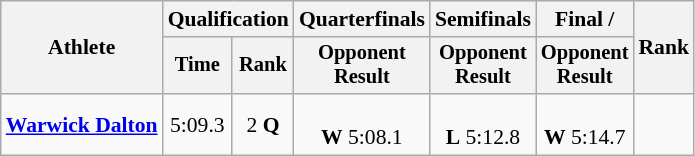<table class="wikitable" style="font-size:90%;text-align:center;">
<tr>
<th rowspan=2>Athlete</th>
<th colspan=2>Qualification</th>
<th>Quarterfinals</th>
<th>Semifinals</th>
<th>Final / </th>
<th rowspan=2>Rank</th>
</tr>
<tr style="font-size:95%">
<th>Time</th>
<th>Rank</th>
<th>Opponent<br>Result</th>
<th>Opponent<br>Result</th>
<th>Opponent<br>Result</th>
</tr>
<tr>
<td style="text-align:left;"><strong><a href='#'>Warwick Dalton</a></strong></td>
<td>5:09.3</td>
<td>2 <strong>Q</strong></td>
<td><br><strong>W</strong> 5:08.1</td>
<td><br><strong>L</strong> 5:12.8</td>
<td><br><strong>W</strong> 5:14.7</td>
<td></td>
</tr>
</table>
